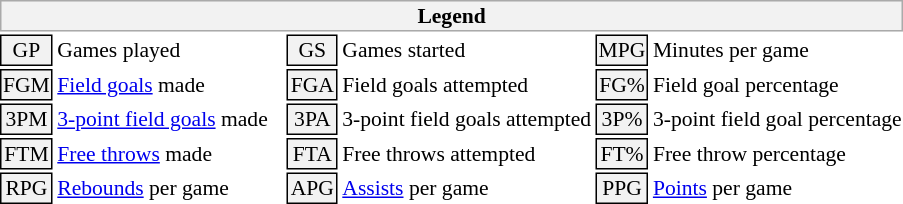<table class="toccolours" style="font-size:90%; white-space:nowrap">
<tr>
<th colspan="6" style="background-color:#F2F2F2; border: 1px solid #AAAAAA">Legend</th>
</tr>
<tr>
<td width="30px" style="text-align:center; background-color:#F2F2F2; border:1px solid black">GP</td>
<td width="150px">Games played</td>
<td width="30px" style="text-align:center; background-color:#F2F2F2; border:1px solid black">GS</td>
<td width="150px">Games started</td>
<td width="30px" style="text-align:center; background-color:#F2F2F2; border:1px solid black">MPG</td>
<td width="150px">Minutes per game</td>
</tr>
<tr>
<td style="text-align:center; background-color:#F2F2F2; border:1px solid black">FGM</td>
<td><a href='#'>Field goals</a> made</td>
<td style="text-align:center; background-color:#F2F2F2; border:1px solid black">FGA</td>
<td>Field goals attempted</td>
<td style="text-align:center; background-color:#F2F2F2; border:1px solid black">FG%</td>
<td>Field goal percentage</td>
</tr>
<tr>
<td style="text-align:center; background-color:#F2F2F2; border:1px solid black">3PM</td>
<td><a href='#'>3-point field goals</a> made</td>
<td style="text-align:center; background-color:#F2F2F2; border:1px solid black">3PA</td>
<td>3-point field goals attempted</td>
<td style="text-align:center; background-color:#F2F2F2; border:1px solid black">3P%</td>
<td>3-point field goal percentage</td>
</tr>
<tr>
<td style="text-align:center; background-color:#F2F2F2; border:1px solid black">FTM</td>
<td><a href='#'>Free throws</a> made</td>
<td style="text-align:center; background-color:#F2F2F2; border:1px solid black">FTA</td>
<td>Free throws attempted</td>
<td style="text-align:center; background-color:#F2F2F2; border:1px solid black">FT%</td>
<td>Free throw percentage</td>
</tr>
<tr>
<td style="text-align:center; background-color:#F2F2F2; border:1px solid black">RPG</td>
<td><a href='#'>Rebounds</a> per game</td>
<td style="text-align:center; background-color:#F2F2F2; border:1px solid black">APG</td>
<td><a href='#'>Assists</a> per game</td>
<td style="text-align:center; background-color:#F2F2F2; border:1px solid black">PPG</td>
<td><a href='#'>Points</a> per game</td>
</tr>
</table>
